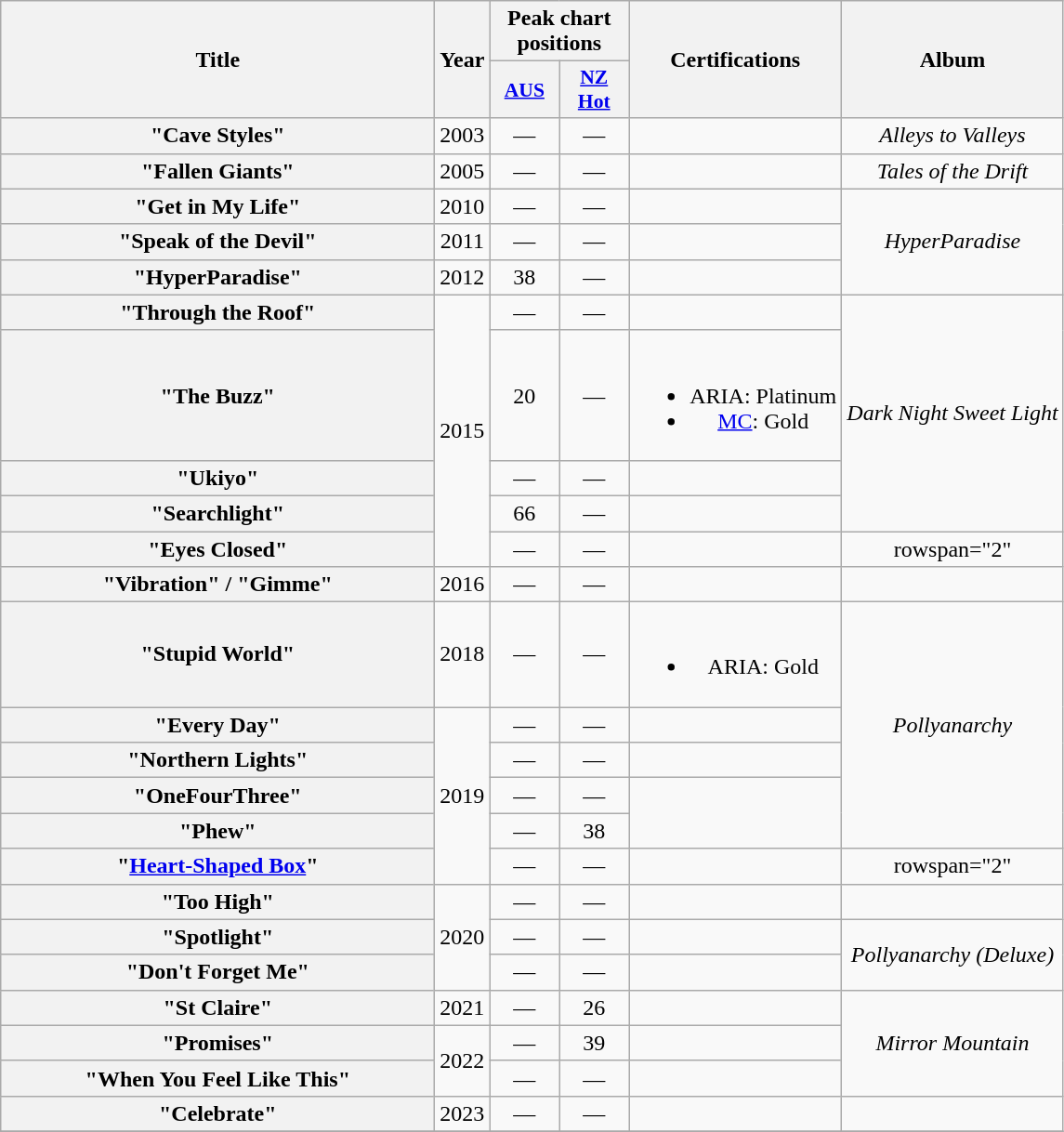<table class="wikitable plainrowheaders" style="text-align:center;" border="1">
<tr>
<th scope="col" rowspan="2" style="width:19em;">Title</th>
<th scope="col" rowspan="2" style="width:1em;">Year</th>
<th scope="col" colspan="2">Peak chart positions</th>
<th scope="col" rowspan="2">Certifications</th>
<th scope="col" rowspan="2">Album</th>
</tr>
<tr>
<th scope="col" style="width:3em;font-size:90%;"><a href='#'>AUS</a><br></th>
<th scope="col" style="width:3em;font-size:90%;"><a href='#'>NZ<br>Hot</a><br></th>
</tr>
<tr>
<th scope="row">"Cave Styles"</th>
<td>2003</td>
<td>—</td>
<td>—</td>
<td></td>
<td><em>Alleys to Valleys</em></td>
</tr>
<tr>
<th scope="row">"Fallen Giants"<br></th>
<td>2005</td>
<td>—</td>
<td>—</td>
<td></td>
<td><em>Tales of the Drift</em></td>
</tr>
<tr>
<th scope="row">"Get in My Life"</th>
<td>2010</td>
<td>—</td>
<td>—</td>
<td></td>
<td rowspan="3"><em>HyperParadise</em></td>
</tr>
<tr>
<th scope="row">"Speak of the Devil"</th>
<td>2011</td>
<td>—</td>
<td>—</td>
<td></td>
</tr>
<tr>
<th scope="row">"HyperParadise"<br></th>
<td>2012</td>
<td>38</td>
<td>—</td>
<td></td>
</tr>
<tr>
<th scope="row">"Through the Roof"<br></th>
<td rowspan="5">2015</td>
<td>—</td>
<td>—</td>
<td></td>
<td rowspan="4"><em>Dark Night Sweet Light</em></td>
</tr>
<tr>
<th scope="row">"The Buzz"<br></th>
<td>20</td>
<td>—</td>
<td><br><ul><li>ARIA: Platinum</li><li><a href='#'>MC</a>: Gold</li></ul></td>
</tr>
<tr>
<th scope="row">"Ukiyo"<br></th>
<td>—</td>
<td>—</td>
<td></td>
</tr>
<tr>
<th scope="row">"Searchlight"<br></th>
<td>66</td>
<td>—</td>
<td></td>
</tr>
<tr>
<th scope="row">"Eyes Closed"<br></th>
<td>—</td>
<td>—</td>
<td></td>
<td>rowspan="2" </td>
</tr>
<tr>
<th scope="row">"Vibration" / "Gimme"</th>
<td>2016</td>
<td>—</td>
<td>—</td>
<td></td>
</tr>
<tr>
<th scope="row">"Stupid World"<br></th>
<td>2018</td>
<td>—</td>
<td>—</td>
<td><br><ul><li>ARIA: Gold</li></ul></td>
<td rowspan="5"><em>Pollyanarchy</em></td>
</tr>
<tr>
<th scope="row">"Every Day"<br></th>
<td rowspan="5">2019</td>
<td>—</td>
<td>—</td>
<td></td>
</tr>
<tr>
<th scope="row">"Northern Lights"<br></th>
<td>—</td>
<td>—</td>
<td></td>
</tr>
<tr>
<th scope="row">"OneFourThree"<br></th>
<td>—</td>
<td>—</td>
</tr>
<tr>
<th scope="row">"Phew"<br></th>
<td>—</td>
<td>38</td>
</tr>
<tr>
<th scope="row">"<a href='#'>Heart-Shaped Box</a>"<br></th>
<td>—</td>
<td>—</td>
<td></td>
<td>rowspan="2" </td>
</tr>
<tr>
<th scope="row">"Too High"</th>
<td rowspan="3">2020</td>
<td>—</td>
<td>—</td>
<td></td>
</tr>
<tr>
<th scope="row">"Spotlight" <br></th>
<td>—</td>
<td>—</td>
<td></td>
<td rowspan="2"><em>Pollyanarchy (Deluxe)</em></td>
</tr>
<tr>
<th scope="row">"Don't Forget Me" <br></th>
<td>—</td>
<td>—</td>
<td></td>
</tr>
<tr>
<th scope="row">"St Claire"</th>
<td>2021</td>
<td>—</td>
<td>26</td>
<td></td>
<td rowspan="3"><em>Mirror Mountain</em></td>
</tr>
<tr>
<th scope="row">"Promises"</th>
<td rowspan="2">2022</td>
<td>—</td>
<td>39</td>
<td></td>
</tr>
<tr>
<th scope="row">"When You Feel Like This"<br></th>
<td>—</td>
<td>—</td>
<td></td>
</tr>
<tr>
<th scope="row">"Celebrate"</th>
<td>2023</td>
<td>—</td>
<td>—</td>
<td></td>
<td></td>
</tr>
<tr>
</tr>
</table>
